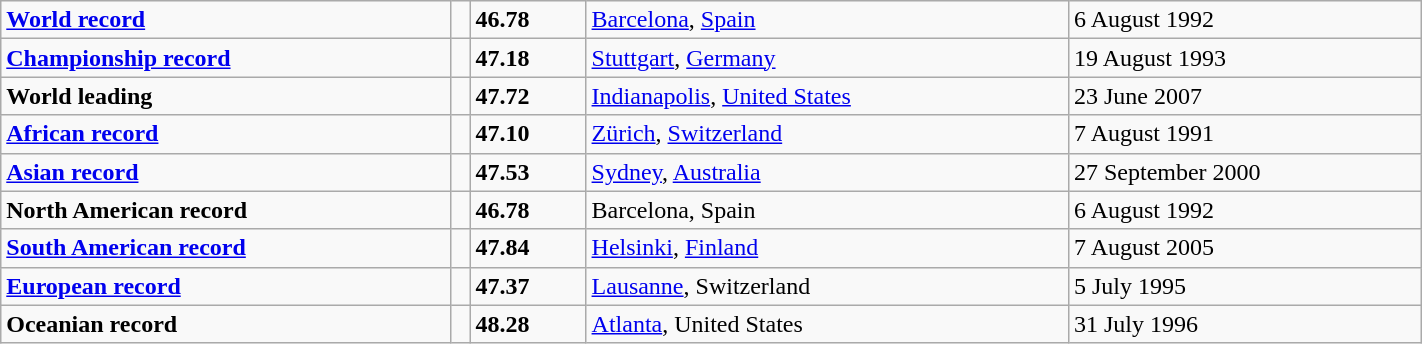<table class="wikitable" width=75%>
<tr>
<td><strong><a href='#'>World record</a></strong></td>
<td></td>
<td><strong>46.78</strong></td>
<td><a href='#'>Barcelona</a>, <a href='#'>Spain</a></td>
<td>6 August 1992</td>
</tr>
<tr>
<td><strong><a href='#'>Championship record</a></strong></td>
<td></td>
<td><strong>47.18</strong></td>
<td><a href='#'>Stuttgart</a>, <a href='#'>Germany</a></td>
<td>19 August 1993</td>
</tr>
<tr>
<td><strong>World leading</strong></td>
<td></td>
<td><strong>47.72</strong></td>
<td><a href='#'>Indianapolis</a>, <a href='#'>United States</a></td>
<td>23 June 2007</td>
</tr>
<tr>
<td><strong><a href='#'>African record</a></strong></td>
<td></td>
<td><strong>47.10</strong></td>
<td><a href='#'>Zürich</a>, <a href='#'>Switzerland</a></td>
<td>7 August 1991</td>
</tr>
<tr>
<td><strong><a href='#'>Asian record</a></strong></td>
<td></td>
<td><strong>47.53</strong></td>
<td><a href='#'>Sydney</a>, <a href='#'>Australia</a></td>
<td>27 September 2000</td>
</tr>
<tr>
<td><strong>North American record</strong></td>
<td></td>
<td><strong>46.78</strong></td>
<td>Barcelona, Spain</td>
<td>6 August 1992</td>
</tr>
<tr>
<td><strong><a href='#'>South American record</a></strong></td>
<td></td>
<td><strong>47.84</strong></td>
<td><a href='#'>Helsinki</a>, <a href='#'>Finland</a></td>
<td>7 August 2005</td>
</tr>
<tr>
<td><strong><a href='#'>European record</a></strong></td>
<td></td>
<td><strong>47.37</strong></td>
<td><a href='#'>Lausanne</a>, Switzerland</td>
<td>5 July 1995</td>
</tr>
<tr>
<td><strong>Oceanian record</strong></td>
<td></td>
<td><strong>48.28</strong></td>
<td><a href='#'>Atlanta</a>, United States</td>
<td>31 July 1996</td>
</tr>
</table>
